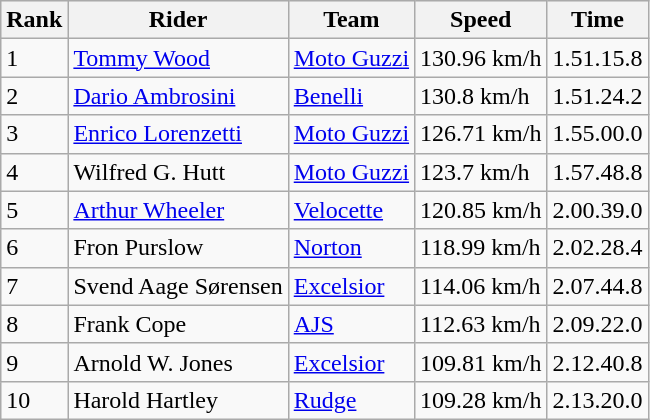<table class="wikitable">
<tr style="background:#efefef;">
<th>Rank</th>
<th>Rider</th>
<th>Team</th>
<th>Speed</th>
<th>Time</th>
</tr>
<tr>
<td>1</td>
<td> <a href='#'>Tommy Wood</a></td>
<td><a href='#'>Moto Guzzi</a></td>
<td>130.96 km/h</td>
<td>1.51.15.8</td>
</tr>
<tr>
<td>2</td>
<td> <a href='#'>Dario Ambrosini</a></td>
<td><a href='#'>Benelli</a></td>
<td>130.8 km/h</td>
<td>1.51.24.2</td>
</tr>
<tr>
<td>3</td>
<td> <a href='#'>Enrico Lorenzetti</a></td>
<td><a href='#'>Moto Guzzi</a></td>
<td>126.71 km/h</td>
<td>1.55.00.0</td>
</tr>
<tr>
<td>4</td>
<td> Wilfred G. Hutt</td>
<td><a href='#'>Moto Guzzi</a></td>
<td>123.7 km/h</td>
<td>1.57.48.8</td>
</tr>
<tr>
<td>5</td>
<td> <a href='#'>Arthur Wheeler</a></td>
<td><a href='#'>Velocette</a></td>
<td>120.85 km/h</td>
<td>2.00.39.0</td>
</tr>
<tr>
<td>6</td>
<td> Fron Purslow</td>
<td><a href='#'>Norton</a></td>
<td>118.99 km/h</td>
<td>2.02.28.4</td>
</tr>
<tr>
<td>7</td>
<td> Svend Aage Sørensen</td>
<td><a href='#'>Excelsior</a></td>
<td>114.06 km/h</td>
<td>2.07.44.8</td>
</tr>
<tr>
<td>8</td>
<td> Frank Cope</td>
<td><a href='#'>AJS</a></td>
<td>112.63 km/h</td>
<td>2.09.22.0</td>
</tr>
<tr>
<td>9</td>
<td> Arnold W. Jones</td>
<td><a href='#'>Excelsior</a></td>
<td>109.81 km/h</td>
<td>2.12.40.8</td>
</tr>
<tr>
<td>10</td>
<td> Harold Hartley</td>
<td><a href='#'>Rudge</a></td>
<td>109.28 km/h</td>
<td>2.13.20.0</td>
</tr>
</table>
